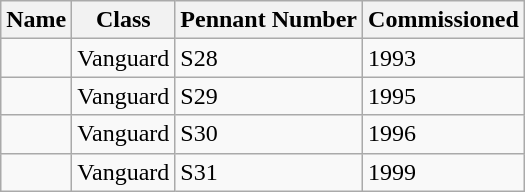<table class="wikitable">
<tr>
<th>Name</th>
<th>Class</th>
<th>Pennant Number</th>
<th>Commissioned</th>
</tr>
<tr>
<td></td>
<td>Vanguard</td>
<td>S28</td>
<td>1993</td>
</tr>
<tr>
<td></td>
<td>Vanguard</td>
<td>S29</td>
<td>1995</td>
</tr>
<tr>
<td></td>
<td>Vanguard</td>
<td>S30</td>
<td>1996</td>
</tr>
<tr>
<td></td>
<td>Vanguard</td>
<td>S31</td>
<td>1999</td>
</tr>
</table>
